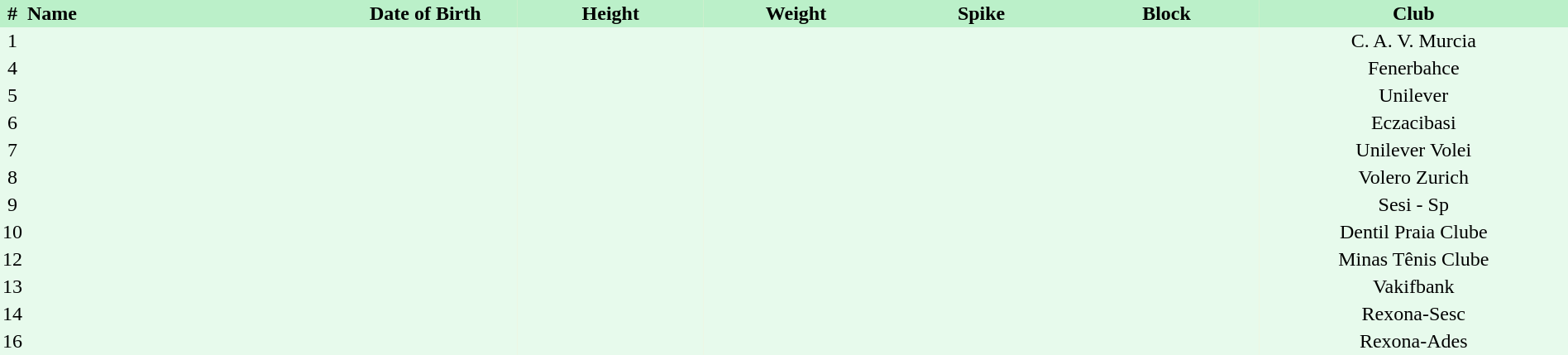<table border=0 cellpadding=2 cellspacing=0  |- bgcolor=#FFECCE style=text-align:center; font-size:90%; width=100%>
<tr bgcolor=#BBF0C9>
<th>#</th>
<th align=left width=20%>Name</th>
<th width=12%>Date of Birth</th>
<th width=12%>Height</th>
<th width=12%>Weight</th>
<th width=12%>Spike</th>
<th width=12%>Block</th>
<th width=20%>Club</th>
</tr>
<tr bgcolor=#E7FAEC>
<td>1</td>
<td align=left></td>
<td align=right></td>
<td></td>
<td></td>
<td></td>
<td></td>
<td>C. A. V. Murcia</td>
</tr>
<tr bgcolor=#E7FAEC>
<td>4</td>
<td align=left></td>
<td align=right></td>
<td></td>
<td></td>
<td></td>
<td></td>
<td>Fenerbahce</td>
</tr>
<tr bgcolor=#E7FAEC>
<td>5</td>
<td align=left></td>
<td align=right></td>
<td></td>
<td></td>
<td></td>
<td></td>
<td>Unilever</td>
</tr>
<tr bgcolor=#E7FAEC>
<td>6</td>
<td align=left></td>
<td align=right></td>
<td></td>
<td></td>
<td></td>
<td></td>
<td>Eczacibasi</td>
</tr>
<tr bgcolor=#E7FAEC>
<td>7</td>
<td align=left></td>
<td align=right></td>
<td></td>
<td></td>
<td></td>
<td></td>
<td>Unilever Volei</td>
</tr>
<tr bgcolor=#E7FAEC>
<td>8</td>
<td align=left></td>
<td align=right></td>
<td></td>
<td></td>
<td></td>
<td></td>
<td>Volero Zurich</td>
</tr>
<tr bgcolor=#E7FAEC>
<td>9</td>
<td align=left></td>
<td align=right></td>
<td></td>
<td></td>
<td></td>
<td></td>
<td>Sesi - Sp</td>
</tr>
<tr bgcolor=#E7FAEC>
<td>10</td>
<td align=left></td>
<td align=right></td>
<td></td>
<td></td>
<td></td>
<td></td>
<td>Dentil Praia Clube</td>
</tr>
<tr bgcolor=#E7FAEC>
<td>12</td>
<td align=left></td>
<td align=right></td>
<td></td>
<td></td>
<td></td>
<td></td>
<td>Minas Tênis Clube</td>
</tr>
<tr bgcolor=#E7FAEC>
<td>13</td>
<td align=left></td>
<td align=right></td>
<td></td>
<td></td>
<td></td>
<td></td>
<td>Vakifbank</td>
</tr>
<tr bgcolor=#E7FAEC>
<td>14</td>
<td align=left></td>
<td align=right></td>
<td></td>
<td></td>
<td></td>
<td></td>
<td>Rexona-Sesc</td>
</tr>
<tr bgcolor=#E7FAEC>
<td>16</td>
<td align=left></td>
<td align=right></td>
<td></td>
<td></td>
<td></td>
<td></td>
<td>Rexona-Ades</td>
</tr>
</table>
